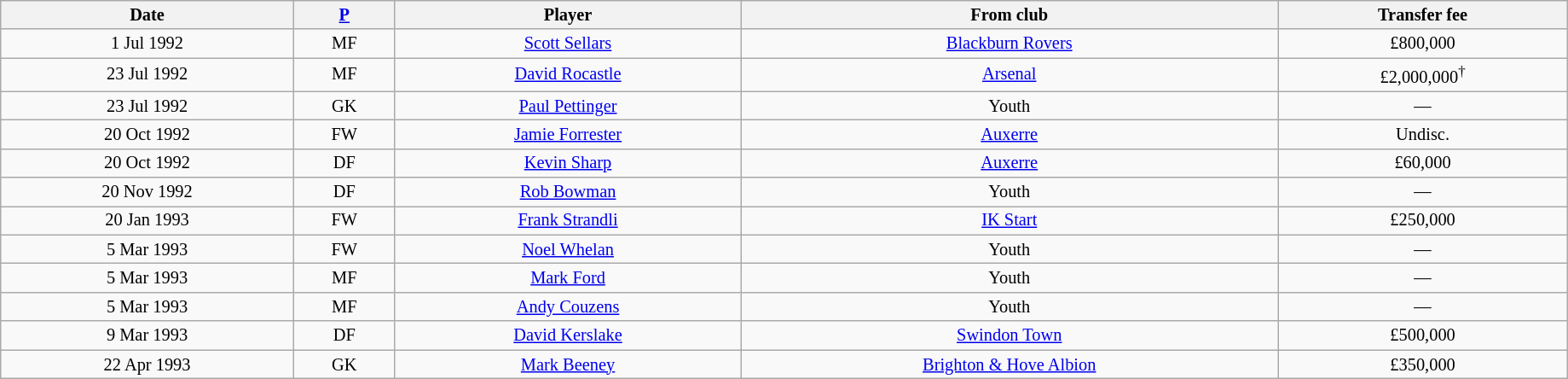<table class="wikitable sortable" style="width:97%; text-align:center;font-size:85%;">
<tr>
<th>Date</th>
<th><a href='#'>P</a></th>
<th>Player</th>
<th>From club</th>
<th>Transfer fee</th>
</tr>
<tr>
<td>1 Jul 1992</td>
<td>MF</td>
<td> <a href='#'>Scott Sellars</a></td>
<td> <a href='#'>Blackburn Rovers</a></td>
<td>£800,000</td>
</tr>
<tr>
<td>23 Jul 1992</td>
<td>MF</td>
<td> <a href='#'>David Rocastle</a></td>
<td> <a href='#'>Arsenal</a></td>
<td>£2,000,000<sup>†</sup></td>
</tr>
<tr>
<td>23 Jul 1992</td>
<td>GK</td>
<td> <a href='#'>Paul Pettinger</a></td>
<td>Youth</td>
<td>—</td>
</tr>
<tr>
<td>20 Oct 1992</td>
<td>FW</td>
<td> <a href='#'>Jamie Forrester</a></td>
<td> <a href='#'>Auxerre</a></td>
<td>Undisc.</td>
</tr>
<tr>
<td>20 Oct 1992</td>
<td>DF</td>
<td> <a href='#'>Kevin Sharp</a></td>
<td> <a href='#'>Auxerre</a></td>
<td>£60,000</td>
</tr>
<tr>
<td>20 Nov 1992</td>
<td>DF</td>
<td> <a href='#'>Rob Bowman</a></td>
<td>Youth</td>
<td>—</td>
</tr>
<tr>
<td>20 Jan 1993</td>
<td>FW</td>
<td> <a href='#'>Frank Strandli</a></td>
<td> <a href='#'>IK Start</a></td>
<td>£250,000</td>
</tr>
<tr>
<td>5 Mar 1993</td>
<td>FW</td>
<td> <a href='#'>Noel Whelan</a></td>
<td>Youth</td>
<td>—</td>
</tr>
<tr>
<td>5 Mar 1993</td>
<td>MF</td>
<td> <a href='#'>Mark Ford</a></td>
<td>Youth</td>
<td>—</td>
</tr>
<tr>
<td>5 Mar 1993</td>
<td>MF</td>
<td> <a href='#'>Andy Couzens</a></td>
<td>Youth</td>
<td>—</td>
</tr>
<tr>
<td>9 Mar 1993</td>
<td>DF</td>
<td> <a href='#'>David Kerslake</a></td>
<td> <a href='#'>Swindon Town</a></td>
<td>£500,000</td>
</tr>
<tr>
<td>22 Apr 1993</td>
<td>GK</td>
<td> <a href='#'>Mark Beeney</a></td>
<td> <a href='#'>Brighton & Hove Albion</a></td>
<td>£350,000</td>
</tr>
</table>
